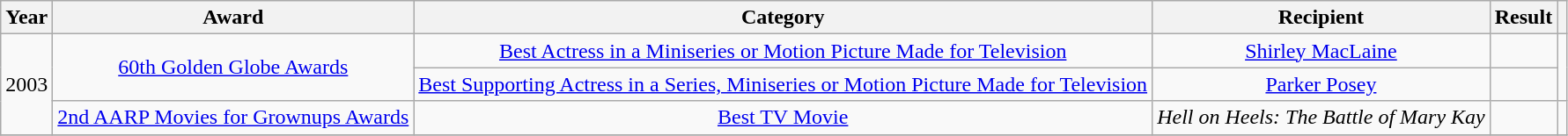<table class="wikitable plainrowheaders" style="text-align:center;">
<tr>
<th scope="col">Year</th>
<th scope="col">Award</th>
<th scope="col">Category</th>
<th scope="col">Recipient</th>
<th scope="col">Result</th>
<th scope="col"></th>
</tr>
<tr>
<td rowspan="3">2003</td>
<td rowspan="2"><a href='#'>60th Golden Globe Awards</a></td>
<td><a href='#'>Best Actress in a Miniseries or Motion Picture Made for Television</a></td>
<td><a href='#'>Shirley MacLaine</a></td>
<td></td>
<td rowspan="2"></td>
</tr>
<tr>
<td><a href='#'>Best Supporting Actress in a Series, Miniseries or Motion Picture Made for Television</a></td>
<td><a href='#'>Parker Posey</a></td>
<td></td>
</tr>
<tr>
<td><a href='#'>2nd AARP Movies for Grownups Awards</a></td>
<td><a href='#'>Best TV Movie</a></td>
<td><em>Hell on Heels: The Battle of Mary Kay</em></td>
<td></td>
<td></td>
</tr>
<tr>
</tr>
</table>
